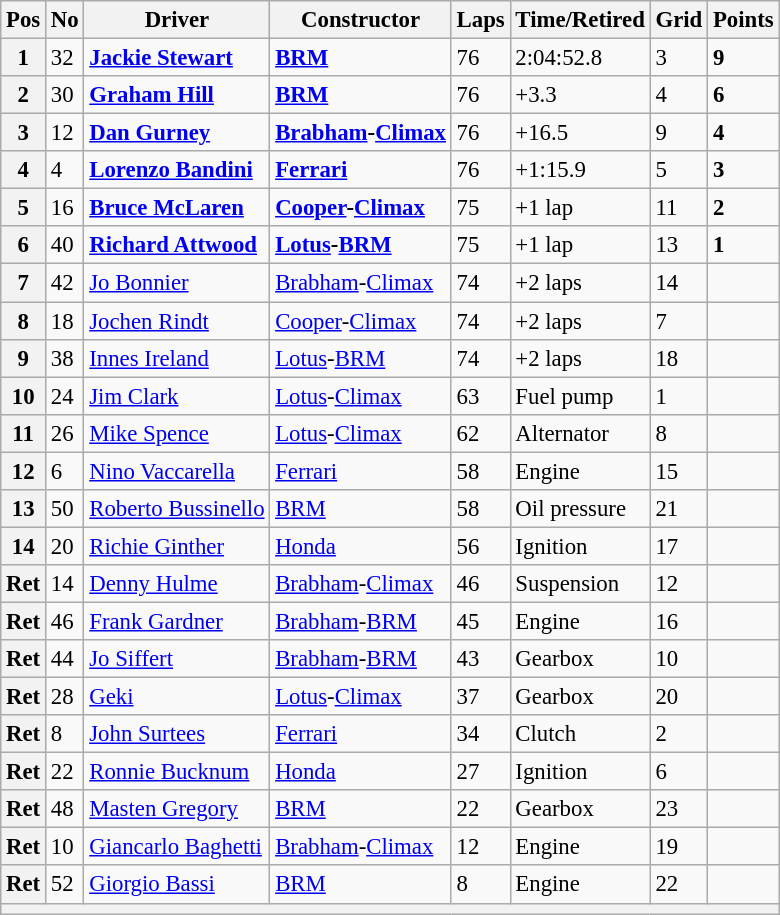<table class="wikitable" style="font-size: 95%;">
<tr>
<th>Pos</th>
<th>No</th>
<th>Driver</th>
<th>Constructor</th>
<th>Laps</th>
<th>Time/Retired</th>
<th>Grid</th>
<th>Points</th>
</tr>
<tr>
<th>1</th>
<td>32</td>
<td> <strong><a href='#'>Jackie Stewart</a></strong></td>
<td><strong><a href='#'>BRM</a></strong></td>
<td>76</td>
<td>2:04:52.8</td>
<td>3</td>
<td><strong>9</strong></td>
</tr>
<tr>
<th>2</th>
<td>30</td>
<td> <strong><a href='#'>Graham Hill</a></strong></td>
<td><strong><a href='#'>BRM</a></strong></td>
<td>76</td>
<td>+3.3</td>
<td>4</td>
<td><strong>6</strong></td>
</tr>
<tr>
<th>3</th>
<td>12</td>
<td> <strong><a href='#'>Dan Gurney</a></strong></td>
<td><strong><a href='#'>Brabham</a>-<a href='#'>Climax</a></strong></td>
<td>76</td>
<td>+16.5</td>
<td>9</td>
<td><strong>4</strong></td>
</tr>
<tr>
<th>4</th>
<td>4</td>
<td> <strong><a href='#'>Lorenzo Bandini</a></strong></td>
<td><strong><a href='#'>Ferrari</a></strong></td>
<td>76</td>
<td>+1:15.9</td>
<td>5</td>
<td><strong>3</strong></td>
</tr>
<tr>
<th>5</th>
<td>16</td>
<td> <strong><a href='#'>Bruce McLaren</a></strong></td>
<td><strong><a href='#'>Cooper</a>-<a href='#'>Climax</a></strong></td>
<td>75</td>
<td>+1 lap</td>
<td>11</td>
<td><strong>2</strong></td>
</tr>
<tr>
<th>6</th>
<td>40</td>
<td> <strong><a href='#'>Richard Attwood</a></strong></td>
<td><strong><a href='#'>Lotus</a>-<a href='#'>BRM</a></strong></td>
<td>75</td>
<td>+1 lap</td>
<td>13</td>
<td><strong>1</strong></td>
</tr>
<tr>
<th>7</th>
<td>42</td>
<td> <a href='#'>Jo Bonnier</a></td>
<td><a href='#'>Brabham</a>-<a href='#'>Climax</a></td>
<td>74</td>
<td>+2 laps</td>
<td>14</td>
<td></td>
</tr>
<tr>
<th>8</th>
<td>18</td>
<td> <a href='#'>Jochen Rindt</a></td>
<td><a href='#'>Cooper</a>-<a href='#'>Climax</a></td>
<td>74</td>
<td>+2 laps</td>
<td>7</td>
<td></td>
</tr>
<tr>
<th>9</th>
<td>38</td>
<td> <a href='#'>Innes Ireland</a></td>
<td><a href='#'>Lotus</a>-<a href='#'>BRM</a></td>
<td>74</td>
<td>+2 laps</td>
<td>18</td>
<td></td>
</tr>
<tr>
<th>10</th>
<td>24</td>
<td> <a href='#'>Jim Clark</a></td>
<td><a href='#'>Lotus</a>-<a href='#'>Climax</a></td>
<td>63</td>
<td>Fuel pump</td>
<td>1</td>
<td></td>
</tr>
<tr>
<th>11</th>
<td>26</td>
<td> <a href='#'>Mike Spence</a></td>
<td><a href='#'>Lotus</a>-<a href='#'>Climax</a></td>
<td>62</td>
<td>Alternator</td>
<td>8</td>
<td></td>
</tr>
<tr>
<th>12</th>
<td>6</td>
<td> <a href='#'>Nino Vaccarella</a></td>
<td><a href='#'>Ferrari</a></td>
<td>58</td>
<td>Engine</td>
<td>15</td>
<td></td>
</tr>
<tr>
<th>13</th>
<td>50</td>
<td> <a href='#'>Roberto Bussinello</a></td>
<td><a href='#'>BRM</a></td>
<td>58</td>
<td>Oil pressure</td>
<td>21</td>
<td></td>
</tr>
<tr>
<th>14</th>
<td>20</td>
<td> <a href='#'>Richie Ginther</a></td>
<td><a href='#'>Honda</a></td>
<td>56</td>
<td>Ignition</td>
<td>17</td>
<td></td>
</tr>
<tr>
<th>Ret</th>
<td>14</td>
<td> <a href='#'>Denny Hulme</a></td>
<td><a href='#'>Brabham</a>-<a href='#'>Climax</a></td>
<td>46</td>
<td>Suspension</td>
<td>12</td>
<td></td>
</tr>
<tr>
<th>Ret</th>
<td>46</td>
<td> <a href='#'>Frank Gardner</a></td>
<td><a href='#'>Brabham</a>-<a href='#'>BRM</a></td>
<td>45</td>
<td>Engine</td>
<td>16</td>
<td></td>
</tr>
<tr>
<th>Ret</th>
<td>44</td>
<td> <a href='#'>Jo Siffert</a></td>
<td><a href='#'>Brabham</a>-<a href='#'>BRM</a></td>
<td>43</td>
<td>Gearbox</td>
<td>10</td>
<td></td>
</tr>
<tr>
<th>Ret</th>
<td>28</td>
<td> <a href='#'>Geki</a></td>
<td><a href='#'>Lotus</a>-<a href='#'>Climax</a></td>
<td>37</td>
<td>Gearbox</td>
<td>20</td>
<td></td>
</tr>
<tr>
<th>Ret</th>
<td>8</td>
<td> <a href='#'>John Surtees</a></td>
<td><a href='#'>Ferrari</a></td>
<td>34</td>
<td>Clutch</td>
<td>2</td>
<td></td>
</tr>
<tr>
<th>Ret</th>
<td>22</td>
<td> <a href='#'>Ronnie Bucknum</a></td>
<td><a href='#'>Honda</a></td>
<td>27</td>
<td>Ignition</td>
<td>6</td>
<td></td>
</tr>
<tr>
<th>Ret</th>
<td>48</td>
<td> <a href='#'>Masten Gregory</a></td>
<td><a href='#'>BRM</a></td>
<td>22</td>
<td>Gearbox</td>
<td>23</td>
<td></td>
</tr>
<tr>
<th>Ret</th>
<td>10</td>
<td> <a href='#'>Giancarlo Baghetti</a></td>
<td><a href='#'>Brabham</a>-<a href='#'>Climax</a></td>
<td>12</td>
<td>Engine</td>
<td>19</td>
<td></td>
</tr>
<tr>
<th>Ret</th>
<td>52</td>
<td> <a href='#'>Giorgio Bassi</a></td>
<td><a href='#'>BRM</a></td>
<td>8</td>
<td>Engine</td>
<td>22</td>
<td></td>
</tr>
<tr>
<th colspan="8"></th>
</tr>
</table>
